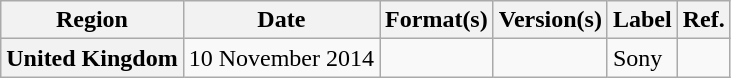<table class="wikitable plainrowheaders">
<tr>
<th scope="col">Region</th>
<th scope="col">Date</th>
<th scope="col">Format(s)</th>
<th scope="col">Version(s)</th>
<th scope="col">Label</th>
<th scope="col">Ref.</th>
</tr>
<tr>
<th scope="row">United Kingdom</th>
<td>10 November 2014</td>
<td></td>
<td></td>
<td>Sony</td>
<td></td>
</tr>
</table>
